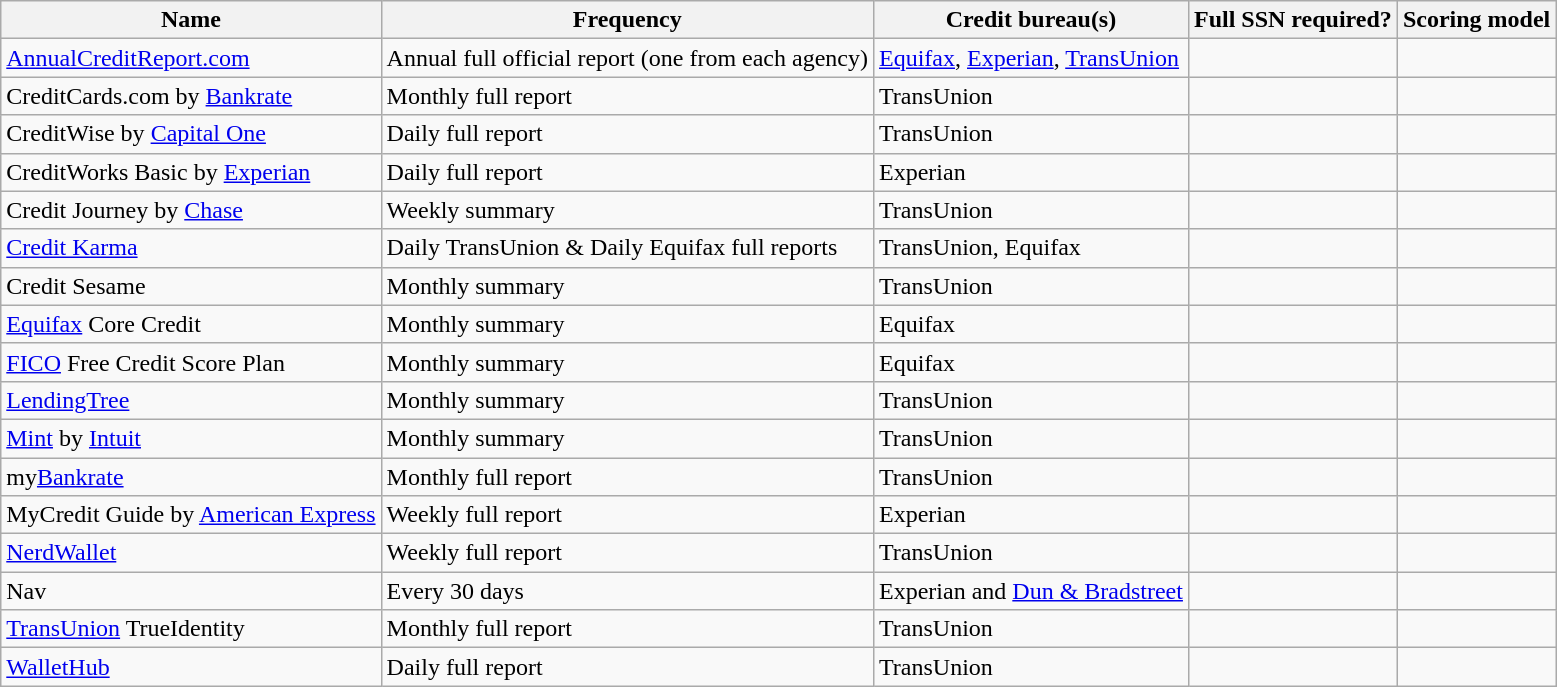<table class="wikitable sortable">
<tr>
<th>Name</th>
<th>Frequency</th>
<th>Credit bureau(s)</th>
<th>Full SSN required?</th>
<th>Scoring model</th>
</tr>
<tr>
<td><a href='#'>AnnualCreditReport.com</a></td>
<td>Annual full official report (one from each agency)</td>
<td><a href='#'>Equifax</a>, <a href='#'>Experian</a>, <a href='#'>TransUnion</a></td>
<td></td>
<td></td>
</tr>
<tr>
<td>CreditCards.com by <a href='#'>Bankrate</a></td>
<td>Monthly full report</td>
<td>TransUnion</td>
<td></td>
<td></td>
</tr>
<tr>
<td>CreditWise by <a href='#'>Capital One</a></td>
<td>Daily full report</td>
<td>TransUnion</td>
<td></td>
<td></td>
</tr>
<tr>
<td>CreditWorks Basic by <a href='#'>Experian</a></td>
<td>Daily full report</td>
<td>Experian</td>
<td></td>
<td></td>
</tr>
<tr>
<td>Credit Journey by <a href='#'>Chase</a></td>
<td>Weekly summary</td>
<td>TransUnion</td>
<td></td>
<td></td>
</tr>
<tr>
<td><a href='#'>Credit Karma</a></td>
<td>Daily TransUnion & Daily Equifax full reports</td>
<td>TransUnion, Equifax</td>
<td></td>
<td></td>
</tr>
<tr>
<td>Credit Sesame</td>
<td>Monthly summary</td>
<td>TransUnion</td>
<td></td>
<td></td>
</tr>
<tr>
<td><a href='#'>Equifax</a> Core Credit</td>
<td>Monthly summary</td>
<td>Equifax</td>
<td></td>
<td></td>
</tr>
<tr>
<td><a href='#'>FICO</a> Free Credit Score Plan</td>
<td>Monthly summary</td>
<td>Equifax</td>
<td></td>
<td></td>
</tr>
<tr>
<td><a href='#'>LendingTree</a></td>
<td>Monthly summary</td>
<td>TransUnion</td>
<td></td>
<td></td>
</tr>
<tr>
<td><a href='#'>Mint</a> by <a href='#'>Intuit</a></td>
<td>Monthly summary</td>
<td>TransUnion</td>
<td></td>
<td></td>
</tr>
<tr>
<td>my<a href='#'>Bankrate</a></td>
<td>Monthly full report</td>
<td>TransUnion</td>
<td></td>
<td></td>
</tr>
<tr>
<td>MyCredit Guide by <a href='#'>American Express</a></td>
<td>Weekly full report</td>
<td>Experian</td>
<td></td>
<td></td>
</tr>
<tr>
<td><a href='#'>NerdWallet</a></td>
<td>Weekly full report</td>
<td>TransUnion</td>
<td></td>
<td></td>
</tr>
<tr>
<td>Nav</td>
<td>Every 30 days</td>
<td>Experian and <a href='#'>Dun & Bradstreet</a></td>
<td></td>
<td></td>
</tr>
<tr>
<td><a href='#'>TransUnion</a> TrueIdentity</td>
<td>Monthly full report</td>
<td>TransUnion</td>
<td></td>
<td></td>
</tr>
<tr>
<td><a href='#'>WalletHub</a></td>
<td>Daily full report</td>
<td>TransUnion</td>
<td></td>
<td></td>
</tr>
</table>
